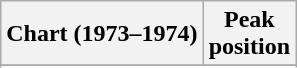<table class="wikitable sortable plainrowheaders" style="text-align:center">
<tr>
<th>Chart (1973–1974)</th>
<th>Peak<br>position</th>
</tr>
<tr>
</tr>
<tr>
</tr>
<tr>
</tr>
<tr>
</tr>
</table>
